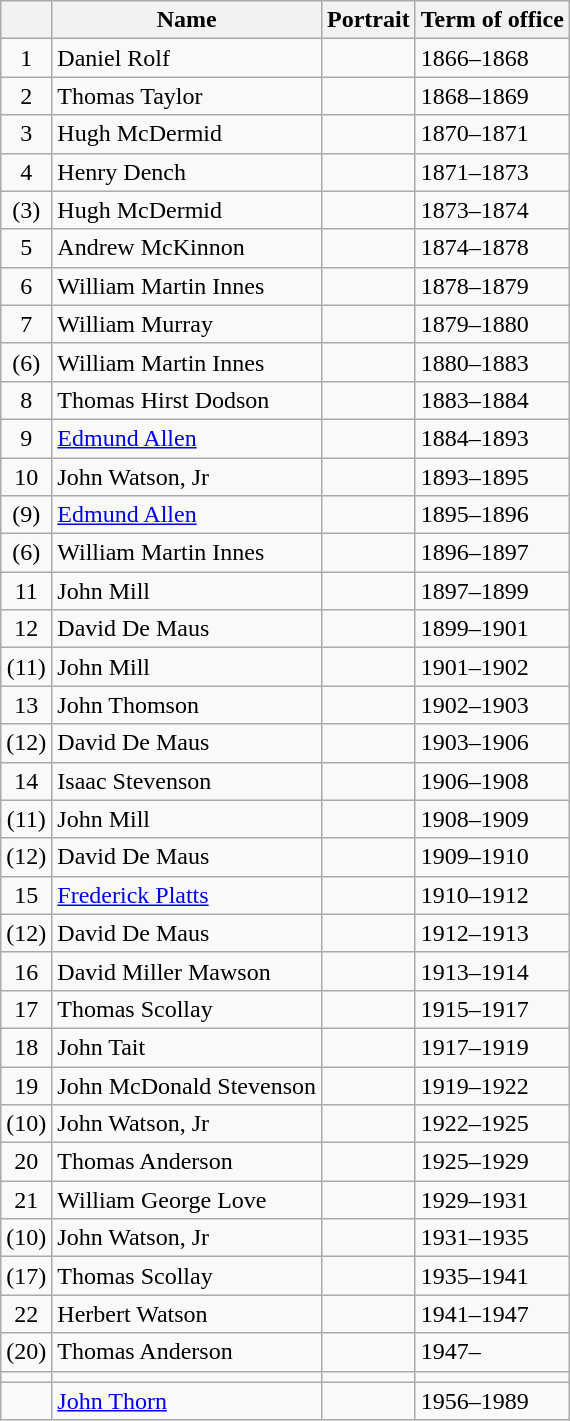<table class="wikitable">
<tr>
<th></th>
<th>Name</th>
<th>Portrait</th>
<th>Term of office</th>
</tr>
<tr>
<td align=center>1</td>
<td>Daniel Rolf</td>
<td></td>
<td>1866–1868</td>
</tr>
<tr>
<td align=center>2</td>
<td>Thomas Taylor</td>
<td></td>
<td>1868–1869</td>
</tr>
<tr>
<td align=center>3</td>
<td>Hugh McDermid</td>
<td></td>
<td>1870–1871</td>
</tr>
<tr>
<td align=center>4</td>
<td>Henry Dench</td>
<td></td>
<td>1871–1873</td>
</tr>
<tr>
<td align=center>(3)</td>
<td>Hugh McDermid</td>
<td></td>
<td>1873–1874</td>
</tr>
<tr>
<td align=center>5</td>
<td>Andrew McKinnon</td>
<td></td>
<td>1874–1878</td>
</tr>
<tr>
<td align=center>6</td>
<td>William Martin Innes</td>
<td></td>
<td>1878–1879</td>
</tr>
<tr>
<td align=center>7</td>
<td>William Murray</td>
<td></td>
<td>1879–1880</td>
</tr>
<tr>
<td align=center>(6)</td>
<td>William Martin Innes</td>
<td></td>
<td>1880–1883</td>
</tr>
<tr>
<td align=center>8</td>
<td>Thomas Hirst Dodson</td>
<td></td>
<td>1883–1884</td>
</tr>
<tr>
<td align=center>9</td>
<td><a href='#'>Edmund Allen</a></td>
<td></td>
<td>1884–1893</td>
</tr>
<tr>
<td align=center>10</td>
<td>John Watson, Jr</td>
<td></td>
<td>1893–1895</td>
</tr>
<tr>
<td align=center>(9)</td>
<td><a href='#'>Edmund Allen</a></td>
<td></td>
<td>1895–1896</td>
</tr>
<tr>
<td align=center>(6)</td>
<td>William Martin Innes</td>
<td></td>
<td>1896–1897</td>
</tr>
<tr>
<td align=center>11</td>
<td>John Mill</td>
<td></td>
<td>1897–1899</td>
</tr>
<tr>
<td align=center>12</td>
<td>David De Maus</td>
<td></td>
<td>1899–1901</td>
</tr>
<tr>
<td align=center>(11)</td>
<td>John Mill</td>
<td></td>
<td>1901–1902</td>
</tr>
<tr>
<td align=center>13</td>
<td>John Thomson</td>
<td></td>
<td>1902–1903</td>
</tr>
<tr>
<td align=center>(12)</td>
<td>David De Maus</td>
<td></td>
<td>1903–1906</td>
</tr>
<tr>
<td align=center>14</td>
<td>Isaac Stevenson</td>
<td></td>
<td>1906–1908</td>
</tr>
<tr>
<td align=center>(11)</td>
<td>John Mill</td>
<td></td>
<td>1908–1909</td>
</tr>
<tr>
<td align=center>(12)</td>
<td>David De Maus</td>
<td></td>
<td>1909–1910</td>
</tr>
<tr>
<td align=center>15</td>
<td><a href='#'>Frederick Platts</a></td>
<td></td>
<td>1910–1912</td>
</tr>
<tr>
<td align=center>(12)</td>
<td>David De Maus</td>
<td></td>
<td>1912–1913</td>
</tr>
<tr>
<td align=center>16</td>
<td>David Miller Mawson</td>
<td></td>
<td>1913–1914</td>
</tr>
<tr>
<td align=center>17</td>
<td>Thomas Scollay</td>
<td></td>
<td>1915–1917</td>
</tr>
<tr>
<td align=center>18</td>
<td>John Tait</td>
<td></td>
<td>1917–1919</td>
</tr>
<tr>
<td align=center>19</td>
<td>John McDonald Stevenson</td>
<td></td>
<td>1919–1922</td>
</tr>
<tr>
<td align=center>(10)</td>
<td>John Watson, Jr</td>
<td></td>
<td>1922–1925</td>
</tr>
<tr>
<td align=center>20</td>
<td>Thomas Anderson</td>
<td></td>
<td>1925–1929</td>
</tr>
<tr>
<td align=center>21</td>
<td>William George Love</td>
<td></td>
<td>1929–1931</td>
</tr>
<tr>
<td align=center>(10)</td>
<td>John Watson, Jr</td>
<td></td>
<td>1931–1935</td>
</tr>
<tr>
<td align=center>(17)</td>
<td>Thomas Scollay</td>
<td></td>
<td>1935–1941</td>
</tr>
<tr>
<td align=center>22</td>
<td>Herbert Watson</td>
<td></td>
<td>1941–1947</td>
</tr>
<tr>
<td align=center>(20)</td>
<td>Thomas Anderson</td>
<td></td>
<td>1947–</td>
</tr>
<tr>
<td></td>
<td></td>
<td></td>
<td></td>
</tr>
<tr>
<td align=center></td>
<td><a href='#'>John Thorn</a></td>
<td></td>
<td>1956–1989</td>
</tr>
</table>
